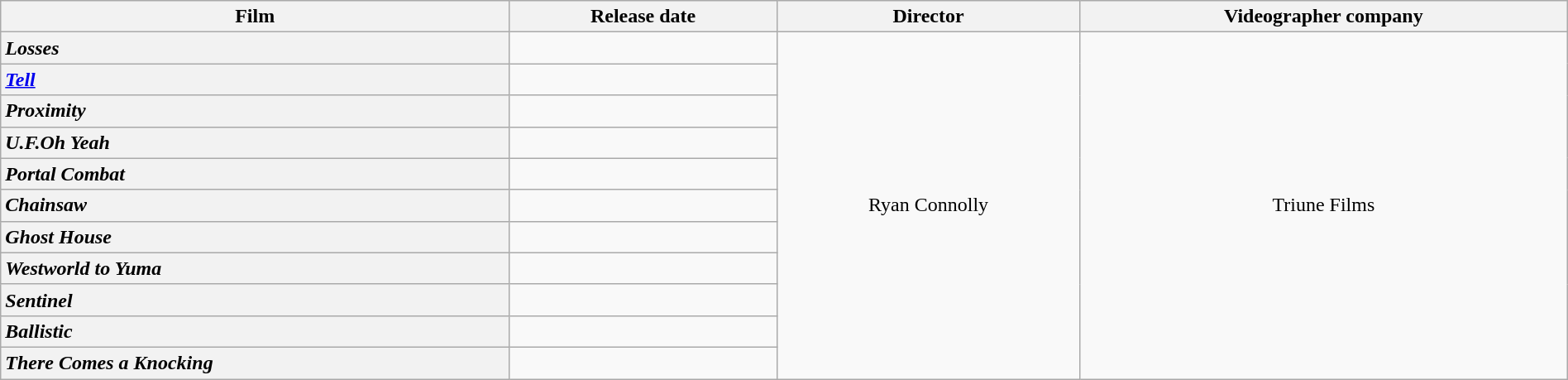<table class="wikitable plainrowheaders"  style="text-align:center; width:100%;">
<tr>
<th scope="col">Film</th>
<th scope="col">Release date</th>
<th scope="col">Director</th>
<th scope="col">Videographer company</th>
</tr>
<tr>
<th scope="row" style="text-align:left"><em>Losses</em></th>
<td></td>
<td rowspan="11">Ryan Connolly</td>
<td rowspan="11">Triune Films</td>
</tr>
<tr>
<th scope="row" style="text-align:left"><a href='#'><em>Tell</em></a></th>
<td></td>
</tr>
<tr>
<th scope="row" style="text-align:left"><em>Proximity</em></th>
<td></td>
</tr>
<tr>
<th scope="row" style="text-align:left"><em>U.F.Oh Yeah</em></th>
<td></td>
</tr>
<tr>
<th scope="row" style="text-align:left"><em>Portal Combat</em></th>
<td></td>
</tr>
<tr>
<th scope="row" style="text-align:left"><em>Chainsaw</em></th>
<td></td>
</tr>
<tr>
<th scope="row" style="text-align:left"><em>Ghost House</em></th>
<td></td>
</tr>
<tr>
<th scope="row" style="text-align:left"><em>Westworld to Yuma</em></th>
<td></td>
</tr>
<tr>
<th scope="row" style="text-align:left"><em>Sentinel</em></th>
<td></td>
</tr>
<tr>
<th scope="row" style="text-align:left"><em>Ballistic</em></th>
<td></td>
</tr>
<tr>
<th scope="row" style="text-align:left"><em>There Comes a Knocking</em></th>
<td></td>
</tr>
</table>
